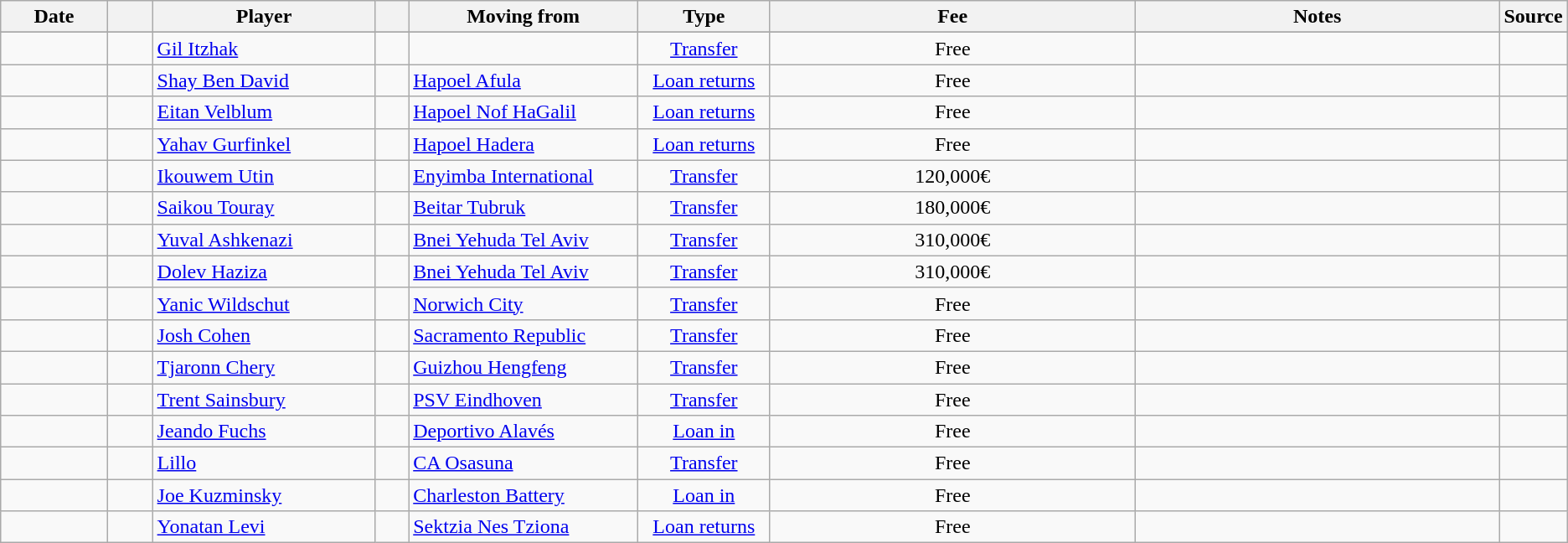<table class="wikitable sortable">
<tr>
<th style="width:80px;">Date</th>
<th style="width:30px;"></th>
<th style="width:175px;">Player</th>
<th style="width:20px;"></th>
<th style="width:180px;">Moving from</th>
<th style="width:100px;" class="unsortable">Type</th>
<th style="width:295px;" class="unsortable">Fee</th>
<th style="width:295px;" class="unsortable">Notes</th>
<th style="width:20px;">Source</th>
</tr>
<tr>
</tr>
<tr>
<td></td>
<td align=center></td>
<td> <a href='#'>Gil Itzhak</a></td>
<td></td>
<td> </td>
<td align=center><a href='#'>Transfer</a></td>
<td align=center>Free</td>
<td align=center></td>
<td></td>
</tr>
<tr>
<td></td>
<td align=center></td>
<td> <a href='#'>Shay Ben David</a></td>
<td></td>
<td> <a href='#'>Hapoel Afula</a></td>
<td align=center><a href='#'>Loan returns</a></td>
<td align=center>Free</td>
<td align=center></td>
<td></td>
</tr>
<tr>
<td></td>
<td align=center></td>
<td> <a href='#'>Eitan Velblum</a></td>
<td></td>
<td> <a href='#'>Hapoel Nof HaGalil</a></td>
<td align=center><a href='#'>Loan returns</a></td>
<td align=center>Free</td>
<td></td>
<td></td>
</tr>
<tr>
<td></td>
<td align=center></td>
<td> <a href='#'>Yahav Gurfinkel</a></td>
<td></td>
<td> <a href='#'>Hapoel Hadera</a></td>
<td align=center><a href='#'>Loan returns</a></td>
<td align=center>Free</td>
<td align=center></td>
<td></td>
</tr>
<tr>
<td></td>
<td align=center></td>
<td> <a href='#'>Ikouwem Utin</a></td>
<td></td>
<td> <a href='#'>Enyimba International</a></td>
<td align=center><a href='#'>Transfer</a></td>
<td align=center>120,000€</td>
<td align=center></td>
<td></td>
</tr>
<tr>
<td></td>
<td align=center></td>
<td> <a href='#'>Saikou Touray</a></td>
<td></td>
<td> <a href='#'>Beitar Tubruk</a></td>
<td align=center><a href='#'>Transfer</a></td>
<td align=center>180,000€</td>
<td align=center></td>
<td></td>
</tr>
<tr>
<td></td>
<td align=center></td>
<td> <a href='#'>Yuval Ashkenazi</a></td>
<td></td>
<td> <a href='#'>Bnei Yehuda Tel Aviv</a></td>
<td align=center><a href='#'>Transfer</a></td>
<td align=center>310,000€</td>
<td align=center></td>
<td></td>
</tr>
<tr>
<td></td>
<td align=center></td>
<td> <a href='#'>Dolev Haziza</a></td>
<td></td>
<td> <a href='#'>Bnei Yehuda Tel Aviv</a></td>
<td align=center><a href='#'>Transfer</a></td>
<td align=center>310,000€</td>
<td align=center></td>
<td></td>
</tr>
<tr>
<td></td>
<td align=center></td>
<td> <a href='#'>Yanic Wildschut</a></td>
<td></td>
<td> <a href='#'>Norwich City</a></td>
<td align=center><a href='#'>Transfer</a></td>
<td align=center>Free</td>
<td align=center></td>
<td></td>
</tr>
<tr>
<td></td>
<td align=center></td>
<td>  <a href='#'>Josh Cohen</a></td>
<td></td>
<td> <a href='#'>Sacramento Republic</a></td>
<td align=center><a href='#'>Transfer</a></td>
<td align=center>Free</td>
<td align=center></td>
<td></td>
</tr>
<tr>
<td></td>
<td align=center></td>
<td> <a href='#'>Tjaronn Chery</a></td>
<td></td>
<td> <a href='#'>Guizhou Hengfeng</a></td>
<td align=center><a href='#'>Transfer</a></td>
<td align=center>Free</td>
<td align=center></td>
<td></td>
</tr>
<tr>
<td></td>
<td align=center></td>
<td> <a href='#'>Trent Sainsbury</a></td>
<td></td>
<td> <a href='#'>PSV Eindhoven</a></td>
<td align=center><a href='#'>Transfer</a></td>
<td align=center>Free</td>
<td align=center></td>
<td></td>
</tr>
<tr>
<td></td>
<td align=center></td>
<td> <a href='#'>Jeando Fuchs</a></td>
<td></td>
<td> <a href='#'>Deportivo Alavés</a></td>
<td align=center><a href='#'>Loan in</a></td>
<td align=center>Free</td>
<td align=center></td>
<td></td>
</tr>
<tr>
<td></td>
<td align=center></td>
<td> <a href='#'>Lillo</a></td>
<td></td>
<td> <a href='#'>CA Osasuna</a></td>
<td align=center><a href='#'>Transfer</a></td>
<td align=center>Free</td>
<td align=center></td>
<td></td>
</tr>
<tr>
<td></td>
<td align=center></td>
<td>  <a href='#'>Joe Kuzminsky</a></td>
<td></td>
<td> <a href='#'>Charleston Battery</a></td>
<td align=center><a href='#'>Loan in</a></td>
<td align=center>Free</td>
<td align=center></td>
<td></td>
</tr>
<tr>
<td></td>
<td align=center></td>
<td> <a href='#'>Yonatan Levi</a></td>
<td></td>
<td> <a href='#'>Sektzia Nes Tziona</a></td>
<td align=center><a href='#'>Loan returns</a></td>
<td align=center>Free</td>
<td align=center></td>
<td></td>
</tr>
</table>
